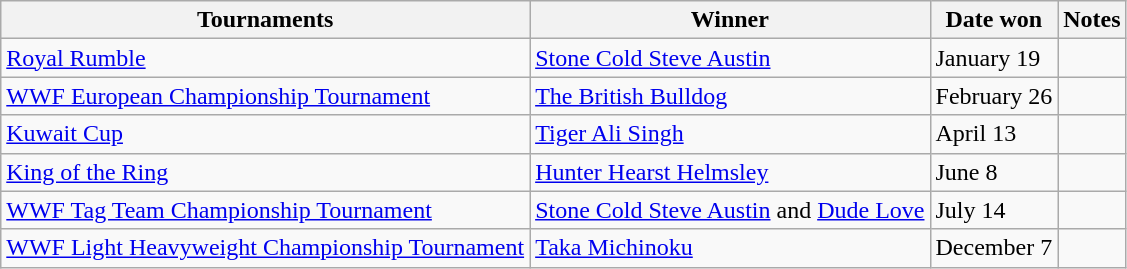<table class="wikitable">
<tr>
<th>Tournaments</th>
<th>Winner</th>
<th>Date won</th>
<th>Notes</th>
</tr>
<tr>
<td><a href='#'>Royal Rumble</a></td>
<td><a href='#'>Stone Cold Steve Austin</a></td>
<td>January 19</td>
<td></td>
</tr>
<tr>
<td><a href='#'>WWF European Championship Tournament</a></td>
<td><a href='#'>The British Bulldog</a></td>
<td>February 26</td>
<td></td>
</tr>
<tr>
<td><a href='#'>Kuwait Cup</a></td>
<td><a href='#'>Tiger Ali Singh</a></td>
<td>April 13</td>
<td></td>
</tr>
<tr>
<td><a href='#'>King of the Ring</a></td>
<td><a href='#'>Hunter Hearst Helmsley</a></td>
<td>June 8</td>
<td></td>
</tr>
<tr>
<td><a href='#'>WWF Tag Team Championship Tournament</a></td>
<td><a href='#'>Stone Cold Steve Austin</a> and <a href='#'>Dude Love</a></td>
<td>July 14</td>
<td></td>
</tr>
<tr>
<td><a href='#'>WWF Light Heavyweight Championship Tournament</a></td>
<td><a href='#'>Taka Michinoku</a></td>
<td>December 7</td>
<td></td>
</tr>
</table>
